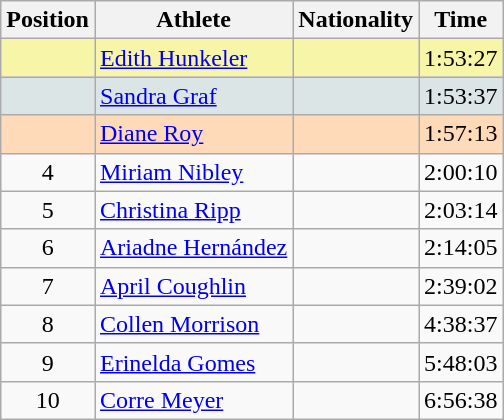<table class="wikitable sortable">
<tr>
<th>Position</th>
<th>Athlete</th>
<th>Nationality</th>
<th>Time</th>
</tr>
<tr bgcolor="#F7F6A8">
<td align=center></td>
<td><a href='#'>Edith Hunkeler</a></td>
<td></td>
<td>1:53:27</td>
</tr>
<tr bgcolor="#DCE5E5">
<td align=center></td>
<td><a href='#'>Sandra Graf</a></td>
<td></td>
<td>1:53:37</td>
</tr>
<tr bgcolor="#FFDAB9">
<td align=center></td>
<td><a href='#'>Diane Roy</a></td>
<td></td>
<td>1:57:13</td>
</tr>
<tr>
<td align=center>4</td>
<td><a href='#'>Miriam Nibley</a></td>
<td></td>
<td>2:00:10</td>
</tr>
<tr>
<td align=center>5</td>
<td><a href='#'>Christina Ripp</a></td>
<td></td>
<td>2:03:14</td>
</tr>
<tr>
<td align=center>6</td>
<td><a href='#'>Ariadne Hernández</a></td>
<td></td>
<td>2:14:05</td>
</tr>
<tr>
<td align=center>7</td>
<td><a href='#'>April Coughlin</a></td>
<td></td>
<td>2:39:02</td>
</tr>
<tr>
<td align=center>8</td>
<td><a href='#'>Collen Morrison</a></td>
<td></td>
<td>4:38:37</td>
</tr>
<tr>
<td align=center>9</td>
<td><a href='#'>Erinelda Gomes</a></td>
<td></td>
<td>5:48:03</td>
</tr>
<tr>
<td align=center>10</td>
<td><a href='#'>Corre Meyer</a></td>
<td></td>
<td>6:56:38</td>
</tr>
</table>
